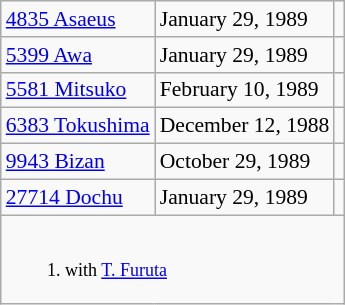<table class="wikitable floatright" style="font-size: 0.9em;">
<tr>
<td><a href='#'>4835 Asaeus</a></td>
<td>January 29, 1989</td>
<td></td>
</tr>
<tr>
<td><a href='#'>5399 Awa</a></td>
<td>January 29, 1989</td>
<td></td>
</tr>
<tr>
<td><a href='#'>5581 Mitsuko</a></td>
<td>February 10, 1989</td>
<td></td>
</tr>
<tr>
<td><a href='#'>6383 Tokushima</a></td>
<td>December 12, 1988</td>
<td></td>
</tr>
<tr>
<td><a href='#'>9943 Bizan</a></td>
<td>October 29, 1989</td>
<td></td>
</tr>
<tr>
<td><a href='#'>27714 Dochu</a></td>
<td>January 29, 1989</td>
<td></td>
</tr>
<tr>
<td colspan=3 style="font-size: smaller;"><br><ol><li> with <a href='#'>T. Furuta</a></li></ol></td>
</tr>
</table>
